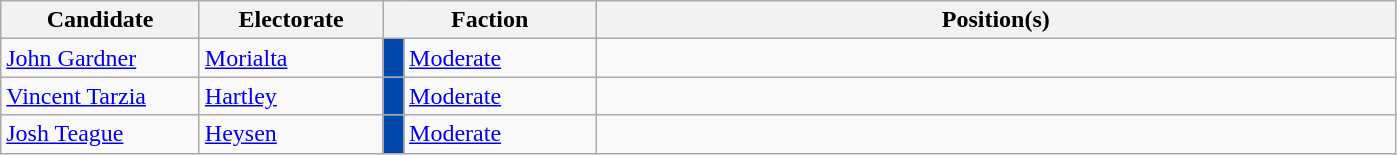<table class="wikitable">
<tr>
<th width=125px>Candidate</th>
<th width=115px>Electorate</th>
<th width=135px colspan=2>Faction</th>
<th width=525px>Position(s)</th>
</tr>
<tr>
<td><a href='#'>John Gardner</a></td>
<td><a href='#'>Morialta</a></td>
<td bgcolor=#0047AB></td>
<td><a href='#'>Moderate</a></td>
<td></td>
</tr>
<tr>
<td><a href='#'>Vincent Tarzia</a></td>
<td><a href='#'>Hartley</a></td>
<td bgcolor=#0047AB></td>
<td><a href='#'>Moderate</a></td>
<td></td>
</tr>
<tr>
<td><a href='#'>Josh Teague</a></td>
<td><a href='#'>Heysen</a></td>
<td bgcolor=#0047AB></td>
<td><a href='#'>Moderate</a></td>
<td></td>
</tr>
</table>
